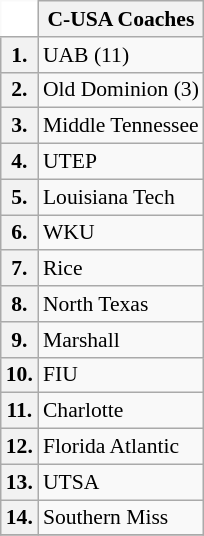<table class="wikitable" style="white-space:nowrap; font-size:90%;">
<tr>
<td ! colspan=1 style="background:white; border-top-style:hidden; border-left-style:hidden;"></td>
<th>C-USA Coaches</th>
</tr>
<tr>
<th>1.</th>
<td>UAB (11)</td>
</tr>
<tr>
<th>2.</th>
<td>Old Dominion (3)</td>
</tr>
<tr>
<th>3.</th>
<td>Middle Tennessee</td>
</tr>
<tr>
<th>4.</th>
<td>UTEP</td>
</tr>
<tr>
<th>5.</th>
<td>Louisiana Tech</td>
</tr>
<tr>
<th>6.</th>
<td>WKU</td>
</tr>
<tr>
<th>7.</th>
<td>Rice</td>
</tr>
<tr>
<th>8.</th>
<td>North Texas</td>
</tr>
<tr>
<th>9.</th>
<td>Marshall</td>
</tr>
<tr>
<th>10.</th>
<td>FIU</td>
</tr>
<tr>
<th>11.</th>
<td>Charlotte</td>
</tr>
<tr>
<th>12.</th>
<td>Florida Atlantic</td>
</tr>
<tr>
<th>13.</th>
<td>UTSA</td>
</tr>
<tr>
<th>14.</th>
<td>Southern Miss</td>
</tr>
<tr>
</tr>
</table>
